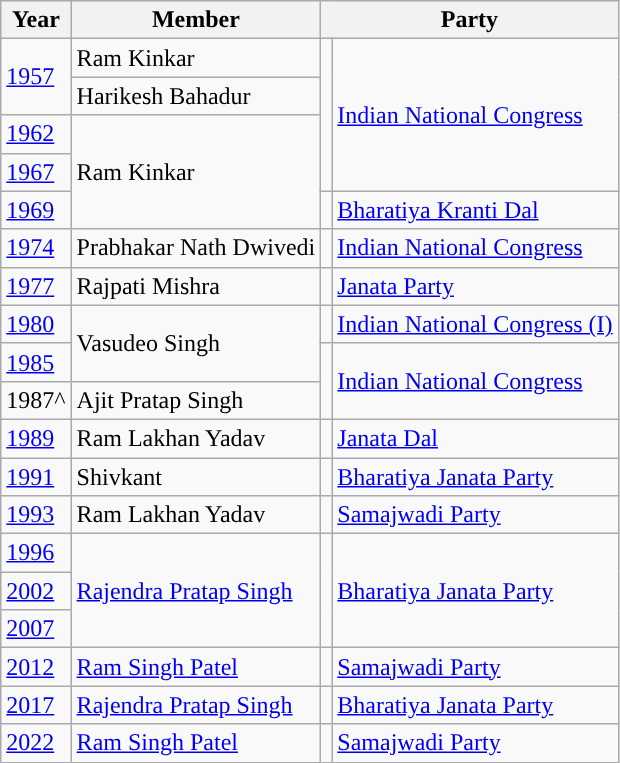<table class="wikitable">
<tr>
<th>Year</th>
<th>Member</th>
<th colspan="2">Party</th>
</tr>
<tr>
<td rowspan="2"><a href='#'>1957</a></td>
<td>Ram Kinkar</td>
<td rowspan="4" style="background-color: "></td>
<td rowspan="4"><a href='#'>Indian National Congress</a></td>
</tr>
<tr>
<td>Harikesh Bahadur</td>
</tr>
<tr>
<td><a href='#'>1962</a></td>
<td rowspan="3">Ram Kinkar</td>
</tr>
<tr>
<td><a href='#'>1967</a></td>
</tr>
<tr>
<td><a href='#'>1969</a></td>
<td style="background-color: "></td>
<td><a href='#'>Bharatiya Kranti Dal</a></td>
</tr>
<tr>
<td><a href='#'>1974</a></td>
<td>Prabhakar Nath Dwivedi</td>
<td style="background-color: "></td>
<td><a href='#'>Indian National Congress</a></td>
</tr>
<tr>
<td><a href='#'>1977</a></td>
<td>Rajpati Mishra</td>
<td style="background-color: "></td>
<td><a href='#'>Janata Party</a></td>
</tr>
<tr>
<td><a href='#'>1980</a></td>
<td rowspan="2">Vasudeo Singh</td>
<td style="background-color: "></td>
<td><a href='#'>Indian National Congress (I)</a></td>
</tr>
<tr>
<td><a href='#'>1985</a></td>
<td rowspan="2" style="background-color: "></td>
<td rowspan="2"><a href='#'>Indian National Congress</a></td>
</tr>
<tr>
<td>1987^</td>
<td>Ajit Pratap Singh</td>
</tr>
<tr>
<td><a href='#'>1989</a></td>
<td>Ram Lakhan Yadav</td>
<td style="background-color: "></td>
<td><a href='#'>Janata Dal</a></td>
</tr>
<tr>
<td><a href='#'>1991</a></td>
<td>Shivkant</td>
<td style="background-color: "></td>
<td><a href='#'>Bharatiya Janata Party</a></td>
</tr>
<tr>
<td><a href='#'>1993</a></td>
<td>Ram Lakhan Yadav</td>
<td style="background-color: "></td>
<td><a href='#'>Samajwadi Party</a></td>
</tr>
<tr>
<td><a href='#'>1996</a></td>
<td rowspan="3"><a href='#'>Rajendra Pratap Singh</a></td>
<td rowspan="3" style="background-color: "></td>
<td rowspan="3"><a href='#'>Bharatiya Janata Party</a></td>
</tr>
<tr>
<td><a href='#'>2002</a></td>
</tr>
<tr>
<td><a href='#'>2007</a></td>
</tr>
<tr>
<td><a href='#'>2012</a></td>
<td><a href='#'>Ram Singh Patel</a></td>
<td style="background-color: "></td>
<td><a href='#'>Samajwadi Party</a></td>
</tr>
<tr>
<td><a href='#'>2017</a></td>
<td><a href='#'>Rajendra Pratap Singh</a></td>
<td style="background-color: "></td>
<td><a href='#'>Bharatiya Janata Party</a></td>
</tr>
<tr>
<td><a href='#'>2022</a></td>
<td><a href='#'>Ram Singh Patel</a></td>
<td style="background-color: "></td>
<td><a href='#'>Samajwadi Party</a></td>
</tr>
</table>
